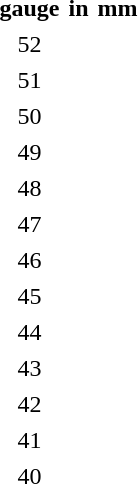<table cellspacing="4" style="text-align:center">
<tr>
<th>gauge</th>
<th>in</th>
<th>mm</th>
</tr>
<tr>
<td>52</td>
<td></td>
</tr>
<tr>
<td>51</td>
<td></td>
</tr>
<tr>
<td>50</td>
<td></td>
</tr>
<tr>
<td>49</td>
<td></td>
</tr>
<tr>
<td>48</td>
<td></td>
</tr>
<tr>
<td>47</td>
<td></td>
</tr>
<tr>
<td>46</td>
<td></td>
</tr>
<tr>
<td>45</td>
<td></td>
</tr>
<tr>
<td>44</td>
<td></td>
</tr>
<tr>
<td>43</td>
<td></td>
</tr>
<tr>
<td>42</td>
<td></td>
</tr>
<tr>
<td>41</td>
<td></td>
</tr>
<tr>
<td>40</td>
<td></td>
</tr>
</table>
